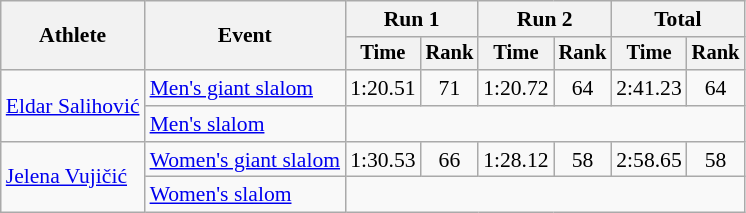<table class="wikitable" style="font-size:90%">
<tr>
<th rowspan=2>Athlete</th>
<th rowspan=2>Event</th>
<th colspan=2>Run 1</th>
<th colspan=2>Run 2</th>
<th colspan=2>Total</th>
</tr>
<tr style="font-size:95%">
<th>Time</th>
<th>Rank</th>
<th>Time</th>
<th>Rank</th>
<th>Time</th>
<th>Rank</th>
</tr>
<tr align=center>
<td align=left rowspan=2><a href='#'>Eldar Salihović</a></td>
<td align=left><a href='#'>Men's giant slalom</a></td>
<td>1:20.51</td>
<td>71</td>
<td>1:20.72</td>
<td>64</td>
<td>2:41.23</td>
<td>64</td>
</tr>
<tr align=center>
<td align=left><a href='#'>Men's slalom</a></td>
<td colspan=6></td>
</tr>
<tr align=center>
<td align=left rowspan=2><a href='#'>Jelena Vujičić</a></td>
<td align=left><a href='#'>Women's giant slalom</a></td>
<td>1:30.53</td>
<td>66</td>
<td>1:28.12</td>
<td>58</td>
<td>2:58.65</td>
<td>58</td>
</tr>
<tr align=center>
<td align=left><a href='#'>Women's slalom</a></td>
<td colspan=6></td>
</tr>
</table>
